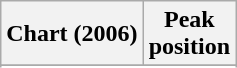<table class="wikitable sortable plainrowheaders" style="text-align:center">
<tr>
<th scope="col">Chart (2006)</th>
<th scope="col">Peak<br>position</th>
</tr>
<tr>
</tr>
<tr>
</tr>
</table>
